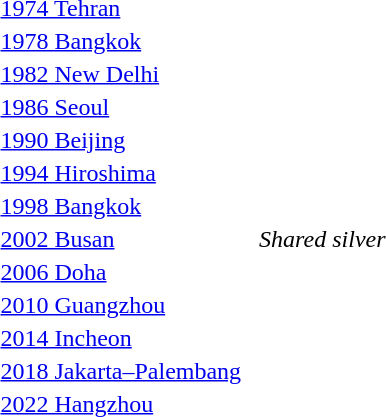<table>
<tr>
<td><a href='#'>1974 Tehran</a></td>
<td></td>
<td></td>
<td></td>
</tr>
<tr>
<td><a href='#'>1978 Bangkok</a></td>
<td></td>
<td></td>
<td></td>
</tr>
<tr>
<td><a href='#'>1982 New Delhi</a></td>
<td></td>
<td></td>
<td></td>
</tr>
<tr>
<td><a href='#'>1986 Seoul</a></td>
<td></td>
<td></td>
<td></td>
</tr>
<tr>
<td><a href='#'>1990 Beijing</a></td>
<td></td>
<td></td>
<td></td>
</tr>
<tr>
<td><a href='#'>1994 Hiroshima</a></td>
<td></td>
<td></td>
<td></td>
</tr>
<tr>
<td><a href='#'>1998 Bangkok</a></td>
<td></td>
<td></td>
<td></td>
</tr>
<tr>
<td rowspan=2><a href='#'>2002 Busan</a></td>
<td rowspan=2></td>
<td></td>
<td rowspan=2><em>Shared silver</em></td>
</tr>
<tr>
<td></td>
</tr>
<tr>
<td><a href='#'>2006 Doha</a></td>
<td></td>
<td></td>
<td></td>
</tr>
<tr>
<td><a href='#'>2010 Guangzhou</a></td>
<td></td>
<td></td>
<td></td>
</tr>
<tr>
<td><a href='#'>2014 Incheon</a></td>
<td></td>
<td></td>
<td></td>
</tr>
<tr>
<td><a href='#'>2018 Jakarta–Palembang</a></td>
<td></td>
<td></td>
<td></td>
</tr>
<tr>
<td><a href='#'>2022 Hangzhou</a></td>
<td></td>
<td></td>
<td></td>
</tr>
</table>
